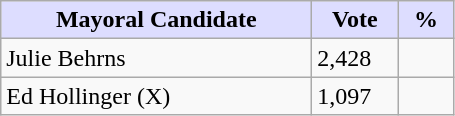<table class="wikitable">
<tr>
<th style="background:#ddf; width:200px;">Mayoral Candidate </th>
<th style="background:#ddf; width:50px;">Vote</th>
<th style="background:#ddf; width:30px;">%</th>
</tr>
<tr>
<td>Julie Behrns</td>
<td>2,428</td>
<td></td>
</tr>
<tr>
<td>Ed Hollinger (X)</td>
<td>1,097</td>
<td></td>
</tr>
</table>
